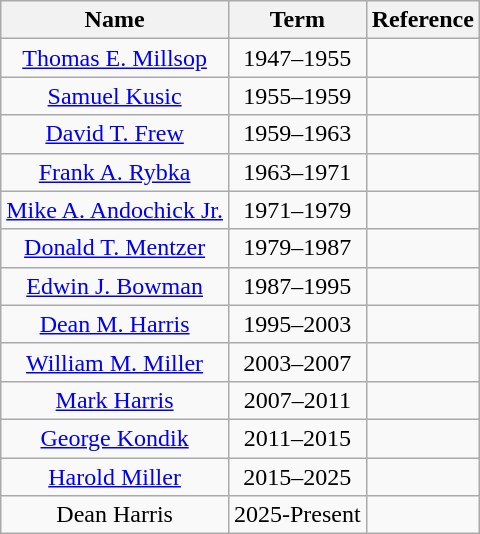<table class="wikitable" style="text-align:center">
<tr>
<th>Name</th>
<th>Term</th>
<th>Reference</th>
</tr>
<tr>
<td><a href='#'>Thomas E. Millsop</a></td>
<td>1947–1955</td>
<td></td>
</tr>
<tr>
<td><a href='#'>Samuel Kusic</a></td>
<td>1955–1959</td>
<td></td>
</tr>
<tr>
<td><a href='#'>David T. Frew</a></td>
<td>1959–1963</td>
<td></td>
</tr>
<tr>
<td><a href='#'>Frank A. Rybka</a></td>
<td>1963–1971</td>
<td></td>
</tr>
<tr>
<td><a href='#'>Mike A. Andochick Jr.</a></td>
<td>1971–1979</td>
<td></td>
</tr>
<tr>
<td><a href='#'>Donald T. Mentzer</a></td>
<td>1979–1987</td>
<td></td>
</tr>
<tr>
<td><a href='#'>Edwin J. Bowman</a></td>
<td>1987–1995</td>
<td></td>
</tr>
<tr>
<td><a href='#'>Dean M. Harris</a></td>
<td>1995–2003</td>
<td></td>
</tr>
<tr>
<td><a href='#'>William M. Miller</a></td>
<td>2003–2007</td>
<td></td>
</tr>
<tr>
<td><a href='#'>Mark Harris</a></td>
<td>2007–2011</td>
<td></td>
</tr>
<tr>
<td><a href='#'>George Kondik</a></td>
<td>2011–2015</td>
<td></td>
</tr>
<tr>
<td><a href='#'>Harold Miller</a></td>
<td>2015–2025</td>
<td></td>
</tr>
<tr>
<td>Dean Harris</td>
<td>2025-Present</td>
<td></td>
</tr>
</table>
